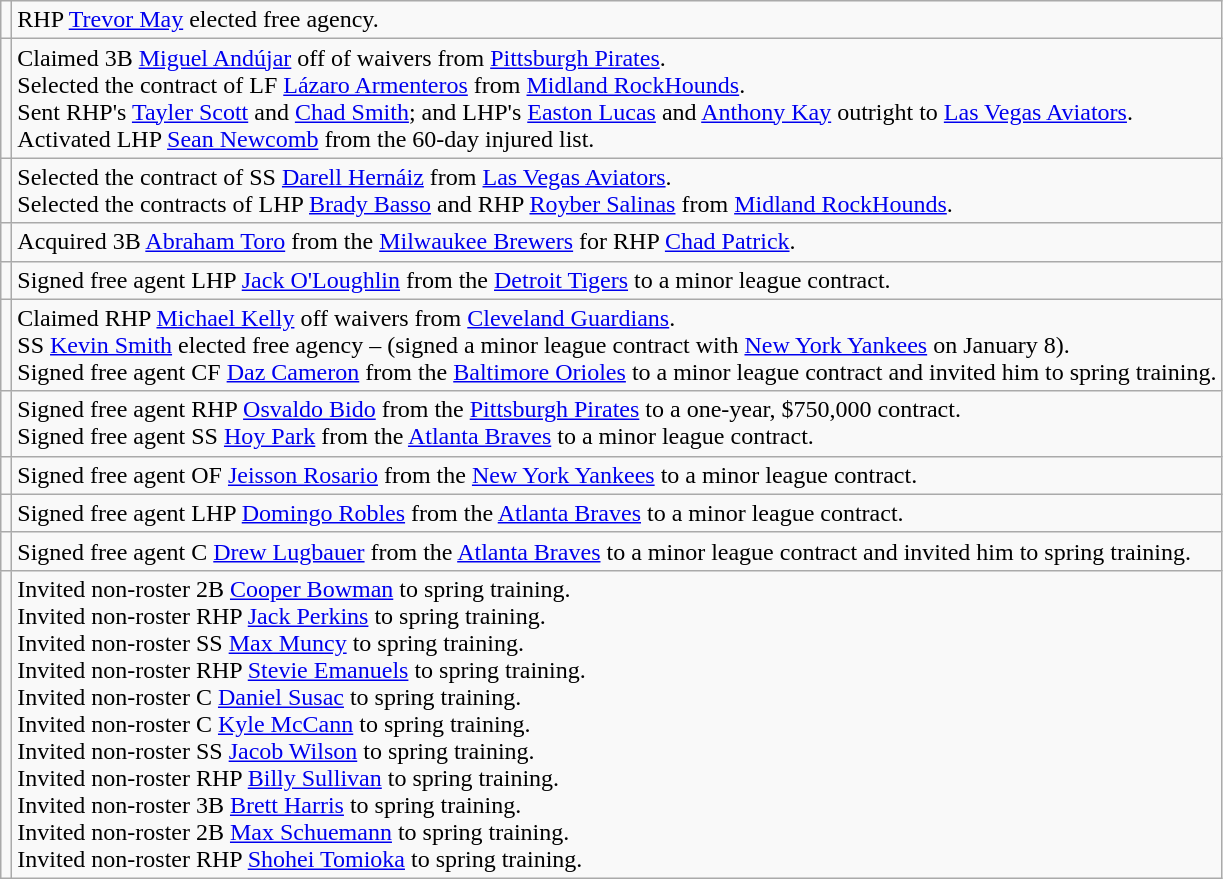<table class="wikitable">
<tr>
<td></td>
<td>RHP <a href='#'>Trevor May</a> elected free agency.</td>
</tr>
<tr>
<td></td>
<td>Claimed 3B <a href='#'>Miguel Andújar</a> off of waivers from <a href='#'>Pittsburgh Pirates</a>. <br> Selected the contract of LF <a href='#'>Lázaro Armenteros</a> from <a href='#'>Midland RockHounds</a>. <br> Sent RHP's <a href='#'>Tayler Scott</a> and <a href='#'>Chad Smith</a>; and LHP's <a href='#'>Easton Lucas</a> and <a href='#'>Anthony Kay</a> outright to <a href='#'>Las Vegas Aviators</a>. <br> Activated LHP <a href='#'>Sean Newcomb</a> from the 60-day injured list.</td>
</tr>
<tr>
<td></td>
<td>Selected the contract of SS <a href='#'>Darell Hernáiz</a> from <a href='#'>Las Vegas Aviators</a>. <br> Selected the contracts of LHP <a href='#'>Brady Basso</a> and RHP <a href='#'>Royber Salinas</a> from <a href='#'>Midland RockHounds</a>.</td>
</tr>
<tr>
<td></td>
<td>Acquired 3B <a href='#'>Abraham Toro</a> from the <a href='#'>Milwaukee Brewers</a> for RHP <a href='#'>Chad Patrick</a>.</td>
</tr>
<tr>
<td></td>
<td>Signed free agent LHP <a href='#'>Jack O'Loughlin</a> from the <a href='#'>Detroit Tigers</a> to a minor league contract.</td>
</tr>
<tr>
<td></td>
<td>Claimed RHP <a href='#'>Michael Kelly</a> off waivers from <a href='#'>Cleveland Guardians</a>. <br> SS <a href='#'>Kevin Smith</a> elected free agency – (signed a minor league contract with <a href='#'>New York Yankees</a> on January 8). <br> Signed free agent CF <a href='#'>Daz Cameron</a> from the <a href='#'>Baltimore Orioles</a> to a minor league contract and invited him to spring training.</td>
</tr>
<tr>
<td></td>
<td>Signed free agent RHP <a href='#'>Osvaldo Bido</a> from the <a href='#'>Pittsburgh Pirates</a> to a one-year, $750,000 contract. <br> Signed free agent SS <a href='#'>Hoy Park</a> from the <a href='#'>Atlanta Braves</a> to a minor league contract.</td>
</tr>
<tr>
<td></td>
<td>Signed free agent OF <a href='#'>Jeisson Rosario</a> from the <a href='#'>New York Yankees</a> to a minor league contract.</td>
</tr>
<tr>
<td></td>
<td>Signed free agent LHP <a href='#'>Domingo Robles</a> from the <a href='#'>Atlanta Braves</a> to a minor league contract.</td>
</tr>
<tr>
<td></td>
<td>Signed free agent C <a href='#'>Drew Lugbauer</a> from the <a href='#'>Atlanta Braves</a> to a minor league contract and invited him to spring training.</td>
</tr>
<tr>
<td></td>
<td>Invited non-roster 2B <a href='#'>Cooper Bowman</a> to spring training. <br> Invited non-roster RHP <a href='#'>Jack Perkins</a> to spring training. <br> Invited non-roster SS <a href='#'>Max Muncy</a> to spring training. <br> Invited non-roster RHP <a href='#'>Stevie Emanuels</a> to spring training. <br> Invited non-roster C <a href='#'>Daniel Susac</a> to spring training. <br> Invited non-roster C <a href='#'>Kyle McCann</a> to spring training. <br> Invited non-roster SS <a href='#'>Jacob Wilson</a> to spring training. <br> Invited non-roster RHP <a href='#'>Billy Sullivan</a> to spring training. <br> Invited non-roster 3B <a href='#'>Brett Harris</a> to spring training. <br> Invited non-roster 2B <a href='#'>Max Schuemann</a> to spring training. <br> Invited non-roster RHP <a href='#'>Shohei Tomioka</a> to spring training.</td>
</tr>
</table>
